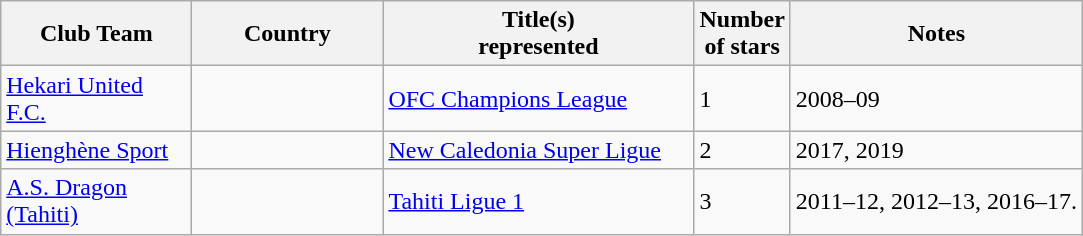<table class="wikitable sortable">
<tr>
<th width=120>Club Team</th>
<th width=120>Country</th>
<th width=200>Title(s)<br>represented</th>
<th>Number<br>of stars</th>
<th class="unsortable">Notes</th>
</tr>
<tr>
<td><a href='#'>Hekari United F.C.</a></td>
<td></td>
<td><a href='#'>OFC Champions League</a></td>
<td>1</td>
<td>2008–09</td>
</tr>
<tr>
<td><a href='#'>Hienghène Sport</a></td>
<td></td>
<td><a href='#'>New Caledonia Super Ligue</a></td>
<td>2</td>
<td>2017, 2019</td>
</tr>
<tr>
<td><a href='#'>A.S. Dragon (Tahiti)</a></td>
<td></td>
<td><a href='#'>Tahiti Ligue 1</a></td>
<td>3</td>
<td>2011–12, 2012–13, 2016–17.</td>
</tr>
</table>
